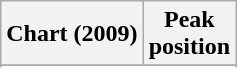<table class="wikitable sortable plainrowheaders" style="text-align:center;">
<tr>
<th scope="col">Chart (2009)</th>
<th scope="col">Peak<br>position</th>
</tr>
<tr>
</tr>
<tr>
</tr>
<tr>
</tr>
<tr>
</tr>
</table>
